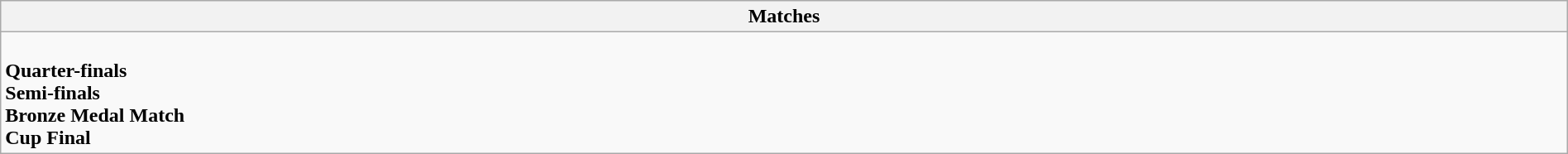<table class="wikitable collapsible collapsed" style="width:100%;">
<tr>
<th>Matches</th>
</tr>
<tr>
<td><br><strong>Quarter-finals</strong>



<br><strong>Semi-finals</strong>

<br><strong>Bronze Medal Match</strong>
<br><strong>Cup Final</strong>
</td>
</tr>
</table>
